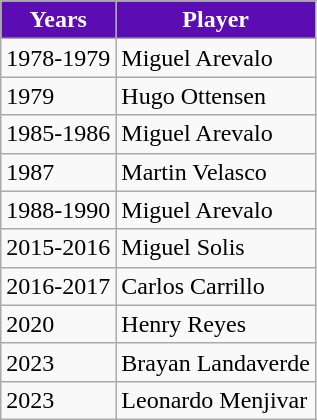<table class="wikitable">
<tr>
<th style="color:White; background:#5B0CB3;">Years</th>
<th style="color:White; background:#5B0CB3;">Player</th>
</tr>
<tr>
<td>1978-1979</td>
<td> Miguel Arevalo</td>
</tr>
<tr>
<td>1979</td>
<td> Hugo Ottensen</td>
</tr>
<tr>
<td>1985-1986</td>
<td> Miguel Arevalo</td>
</tr>
<tr>
<td>1987</td>
<td> Martin Velasco</td>
</tr>
<tr>
<td>1988-1990</td>
<td> Miguel Arevalo</td>
</tr>
<tr>
<td>2015-2016</td>
<td> Miguel Solis</td>
</tr>
<tr>
<td>2016-2017</td>
<td> Carlos Carrillo</td>
</tr>
<tr>
<td>2020</td>
<td> Henry Reyes</td>
</tr>
<tr>
<td>2023</td>
<td> Brayan Landaverde</td>
</tr>
<tr>
<td>2023</td>
<td> Leonardo Menjivar</td>
</tr>
</table>
